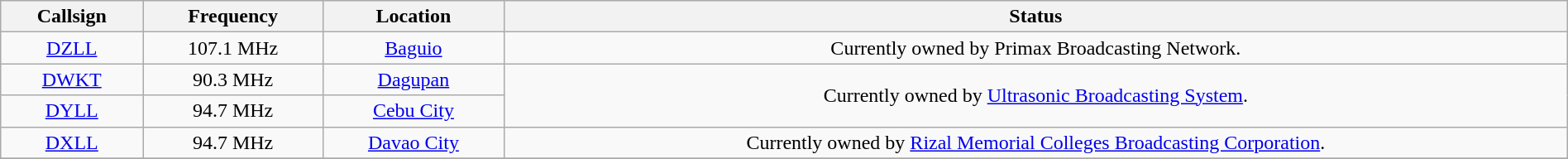<table class="wikitable" style="width:100%; text-align:center;">
<tr>
<th>Callsign</th>
<th>Frequency</th>
<th>Location</th>
<th>Status</th>
</tr>
<tr>
<td><a href='#'>DZLL</a></td>
<td>107.1 MHz</td>
<td><a href='#'>Baguio</a></td>
<td>Currently owned by Primax Broadcasting Network.</td>
</tr>
<tr>
<td><a href='#'>DWKT</a></td>
<td>90.3 MHz</td>
<td><a href='#'>Dagupan</a></td>
<td rowspan=2>Currently owned by <a href='#'>Ultrasonic Broadcasting System</a>.</td>
</tr>
<tr>
<td><a href='#'>DYLL</a></td>
<td>94.7 MHz</td>
<td><a href='#'>Cebu City</a></td>
</tr>
<tr>
<td><a href='#'>DXLL</a></td>
<td>94.7 MHz</td>
<td><a href='#'>Davao City</a></td>
<td>Currently owned by <a href='#'>Rizal Memorial Colleges Broadcasting Corporation</a>.</td>
</tr>
<tr>
</tr>
</table>
